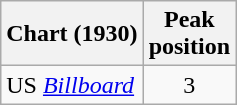<table class="wikitable sortable">
<tr>
<th>Chart (1930)</th>
<th>Peak<br>position</th>
</tr>
<tr>
<td>US <em><a href='#'>Billboard</a></em></td>
<td align="center">3</td>
</tr>
</table>
